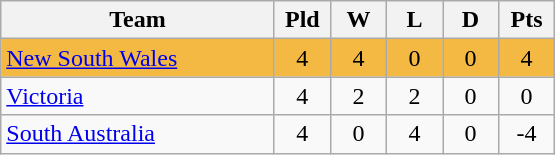<table class="wikitable" style="text-align:center;">
<tr>
<th width=175>Team</th>
<th style="width:30px;" abbr="Played">Pld</th>
<th style="width:30px;" abbr="Won">W</th>
<th style="width:30px;" abbr="Lost">L</th>
<th style="width:30px;" abbr="Drawn">D</th>
<th style="width:30px;" abbr="Points">Pts</th>
</tr>
<tr style="background:#f4b942;">
<td style="text-align:left;"><a href='#'>New South Wales</a></td>
<td>4</td>
<td>4</td>
<td>0</td>
<td>0</td>
<td>4</td>
</tr>
<tr>
<td style="text-align:left;"><a href='#'>Victoria</a></td>
<td>4</td>
<td>2</td>
<td>2</td>
<td>0</td>
<td>0</td>
</tr>
<tr>
<td style="text-align:left;"><a href='#'>South Australia</a></td>
<td>4</td>
<td>0</td>
<td>4</td>
<td>0</td>
<td>-4</td>
</tr>
</table>
